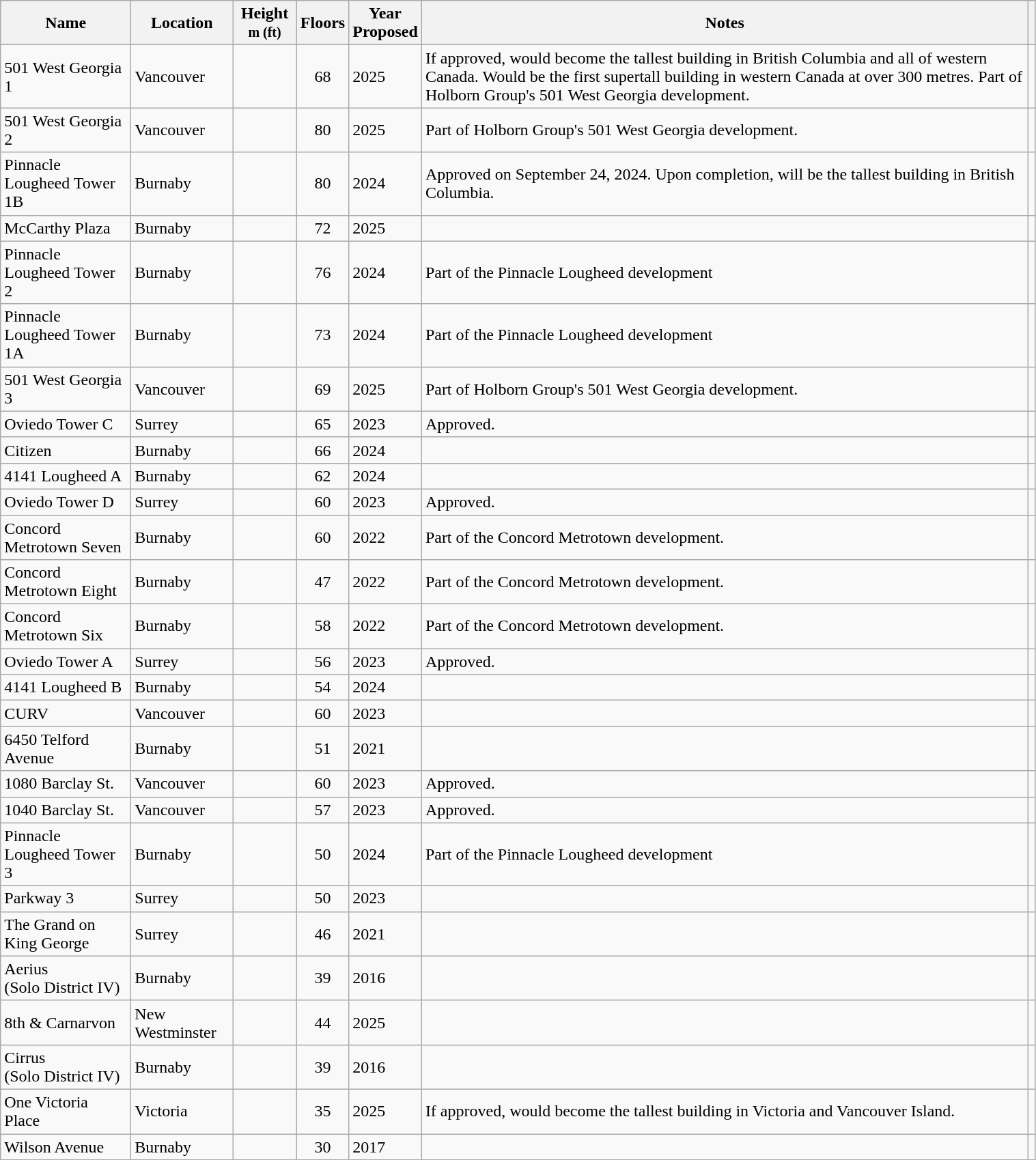<table class="wikitable sortable" width="80%">
<tr>
<th width="120px">Name</th>
<th>Location</th>
<th width="55px">Height<br><small>m (ft)</small></th>
<th width=1>Floors</th>
<th width=1>Year Proposed</th>
<th class="unsortable">Notes</th>
<th class="unsortable"></th>
</tr>
<tr>
<td>501 West Georgia 1</td>
<td>Vancouver</td>
<td></td>
<td align=center>68</td>
<td>2025</td>
<td>If approved, would become the tallest building in British Columbia and all of western Canada. Would be the first supertall building in western Canada at over 300 metres. Part of Holborn Group's 501 West Georgia development.</td>
<td></td>
</tr>
<tr>
<td>501 West Georgia 2</td>
<td>Vancouver</td>
<td></td>
<td align=center>80</td>
<td>2025</td>
<td>Part of Holborn Group's 501 West Georgia development.</td>
<td></td>
</tr>
<tr>
<td>Pinnacle Lougheed Tower 1B</td>
<td>Burnaby</td>
<td></td>
<td align=center>80</td>
<td>2024</td>
<td>Approved on September 24, 2024. Upon completion, will be the tallest building in British Columbia.</td>
<td></td>
</tr>
<tr>
<td>McCarthy Plaza</td>
<td>Burnaby</td>
<td></td>
<td align=center>72</td>
<td>2025</td>
<td></td>
<td></td>
</tr>
<tr>
<td>Pinnacle Lougheed Tower 2</td>
<td>Burnaby</td>
<td></td>
<td align=center>76</td>
<td>2024</td>
<td>Part of the Pinnacle Lougheed development</td>
<td></td>
</tr>
<tr>
<td>Pinnacle Lougheed Tower 1A</td>
<td>Burnaby</td>
<td></td>
<td align=center>73</td>
<td>2024</td>
<td>Part of the Pinnacle Lougheed development</td>
<td></td>
</tr>
<tr>
<td>501 West Georgia 3</td>
<td>Vancouver</td>
<td></td>
<td align=center>69</td>
<td>2025</td>
<td>Part of Holborn Group's 501 West Georgia development.</td>
<td></td>
</tr>
<tr>
<td>Oviedo Tower C</td>
<td>Surrey</td>
<td></td>
<td align=center>65</td>
<td>2023</td>
<td>Approved.</td>
<td></td>
</tr>
<tr>
<td>Citizen</td>
<td>Burnaby</td>
<td></td>
<td align=center>66</td>
<td>2024</td>
<td></td>
<td></td>
</tr>
<tr>
<td>4141 Lougheed A</td>
<td>Burnaby</td>
<td></td>
<td align=center>62</td>
<td>2024</td>
<td></td>
<td></td>
</tr>
<tr>
<td>Oviedo Tower D</td>
<td>Surrey</td>
<td></td>
<td align=center>60</td>
<td>2023</td>
<td>Approved.</td>
<td></td>
</tr>
<tr>
<td>Concord Metrotown Seven</td>
<td>Burnaby</td>
<td></td>
<td align=center>60</td>
<td>2022</td>
<td>Part of the Concord Metrotown development.</td>
<td></td>
</tr>
<tr>
<td>Concord Metrotown Eight</td>
<td>Burnaby</td>
<td></td>
<td align=center>47</td>
<td>2022</td>
<td>Part of the Concord Metrotown development.</td>
<td></td>
</tr>
<tr>
<td>Concord Metrotown Six</td>
<td>Burnaby</td>
<td></td>
<td align=center>58</td>
<td>2022</td>
<td>Part of the Concord Metrotown development.</td>
<td></td>
</tr>
<tr>
<td>Oviedo Tower A</td>
<td>Surrey</td>
<td></td>
<td align=center>56</td>
<td>2023</td>
<td>Approved.</td>
<td></td>
</tr>
<tr>
<td>4141 Lougheed B</td>
<td>Burnaby</td>
<td></td>
<td align=center>54</td>
<td>2024</td>
<td></td>
<td></td>
</tr>
<tr>
<td>CURV</td>
<td>Vancouver</td>
<td></td>
<td align=center>60</td>
<td>2023</td>
<td></td>
<td></td>
</tr>
<tr>
<td>6450 Telford Avenue</td>
<td>Burnaby</td>
<td></td>
<td align=center>51</td>
<td>2021</td>
<td></td>
<td></td>
</tr>
<tr>
<td>1080 Barclay St.</td>
<td>Vancouver</td>
<td></td>
<td align=center>60</td>
<td>2023</td>
<td>Approved.</td>
<td></td>
</tr>
<tr>
<td>1040 Barclay St.</td>
<td>Vancouver</td>
<td></td>
<td align=center>57</td>
<td>2023</td>
<td>Approved.</td>
<td></td>
</tr>
<tr>
<td>Pinnacle Lougheed Tower 3</td>
<td>Burnaby</td>
<td></td>
<td align=center>50</td>
<td>2024</td>
<td>Part of the Pinnacle Lougheed development</td>
<td></td>
</tr>
<tr>
<td>Parkway 3</td>
<td>Surrey</td>
<td></td>
<td align=center>50</td>
<td>2023</td>
<td></td>
<td></td>
</tr>
<tr>
<td>The Grand on King George</td>
<td>Surrey</td>
<td></td>
<td align=center>46</td>
<td>2021</td>
<td></td>
<td></td>
</tr>
<tr>
<td>Aerius<br>(Solo District IV)</td>
<td>Burnaby</td>
<td></td>
<td align=center>39</td>
<td>2016</td>
<td></td>
<td></td>
</tr>
<tr>
<td>8th & Carnarvon</td>
<td>New Westminster</td>
<td></td>
<td align=center>44</td>
<td>2025</td>
<td></td>
<td></td>
</tr>
<tr>
<td>Cirrus<br>(Solo District IV)</td>
<td>Burnaby</td>
<td></td>
<td align=center>39</td>
<td>2016</td>
<td></td>
<td></td>
</tr>
<tr>
<td>One Victoria Place</td>
<td>Victoria</td>
<td></td>
<td align=center>35</td>
<td>2025</td>
<td>If approved, would become the tallest building in Victoria and Vancouver Island.</td>
<td></td>
</tr>
<tr>
<td>Wilson Avenue</td>
<td>Burnaby</td>
<td></td>
<td align=center>30</td>
<td>2017</td>
<td></td>
<td></td>
</tr>
</table>
